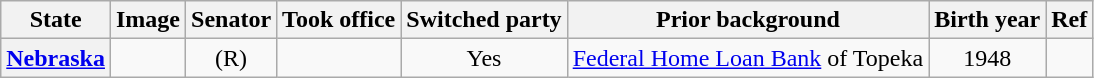<table class="sortable wikitable" style="text-align:center">
<tr>
<th>State</th>
<th>Image</th>
<th>Senator</th>
<th>Took office</th>
<th>Switched party</th>
<th>Prior background</th>
<th>Birth year</th>
<th>Ref</th>
</tr>
<tr>
<th><a href='#'>Nebraska</a></th>
<td></td>
<td> (R)</td>
<td></td>
<td>Yes<br></td>
<td><a href='#'>Federal Home Loan Bank</a> of Topeka</td>
<td>1948</td>
<td></td>
</tr>
</table>
